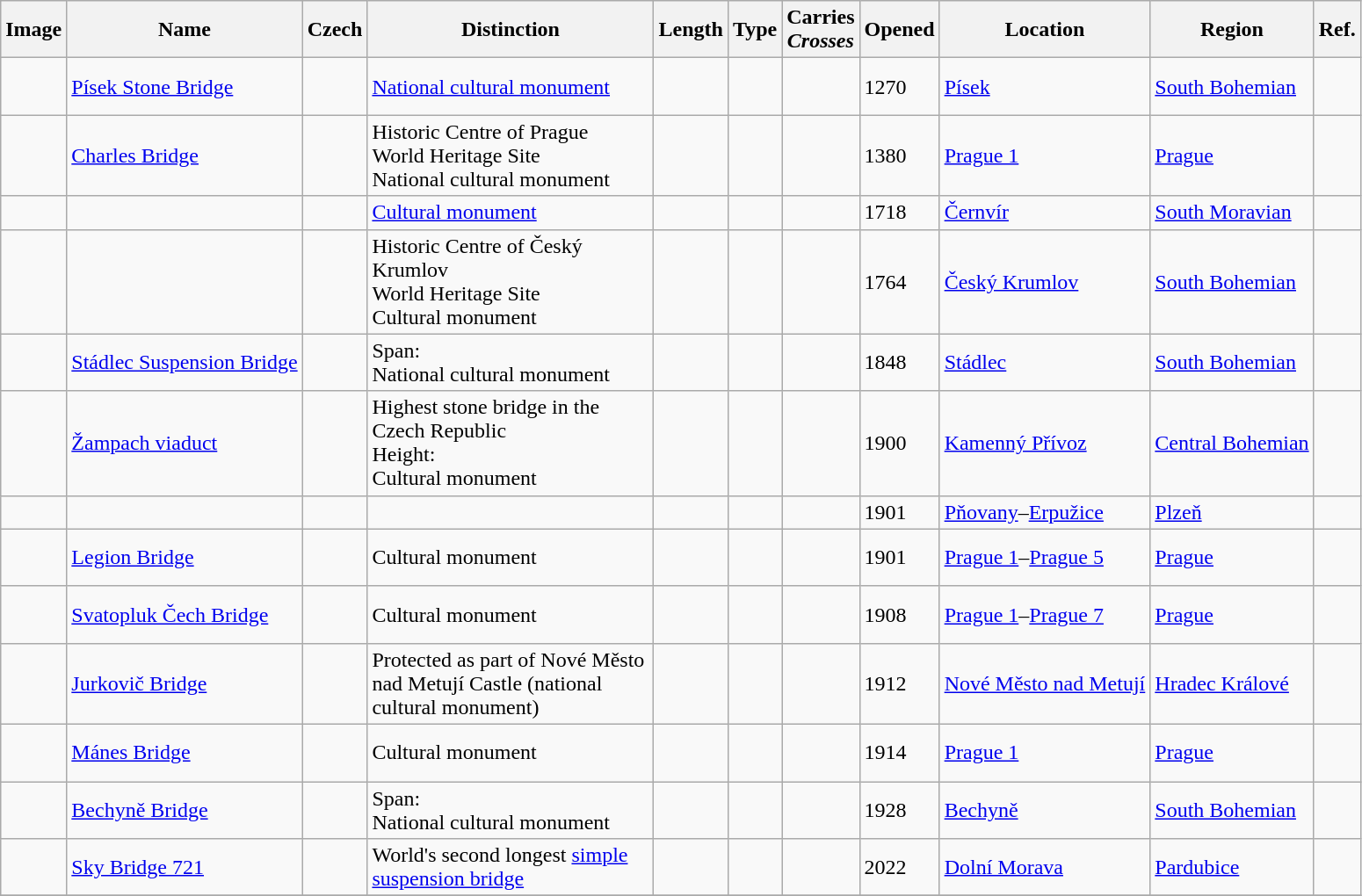<table class="wikitable  static-row-numbers static-row-header-text">
<tr>
<th class="unsortable">Image</th>
<th scope=col>Name</th>
<th scope=col>Czech</th>
<th scope=col width="210">Distinction</th>
<th scope=col>Length</th>
<th scope=col>Type</th>
<th scope=col>Carries<br><em>Crosses</em></th>
<th scope=col>Opened</th>
<th scope=col>Location</th>
<th scope=col>Region</th>
<th class="unsortable">Ref.</th>
</tr>
<tr>
<td></td>
<td><a href='#'>Písek Stone Bridge</a></td>
<td></td>
<td><a href='#'>National cultural monument</a></td>
<td></td>
<td><small></small></td>
<td></td>
<td>1270</td>
<td><a href='#'>Písek</a><br><small></small></td>
<td><a href='#'>South Bohemian</a></td>
<td><br><br></td>
</tr>
<tr>
<td></td>
<td><a href='#'>Charles Bridge</a></td>
<td></td>
<td>Historic Centre of Prague<br> World Heritage Site<br>National cultural monument</td>
<td></td>
<td><small></small></td>
<td></td>
<td>1380</td>
<td><a href='#'>Prague 1</a><br><small></small></td>
<td><a href='#'>Prague</a></td>
<td><br><br><br></td>
</tr>
<tr>
<td></td>
<td></td>
<td></td>
<td><a href='#'>Cultural monument</a></td>
<td></td>
<td><small></small></td>
<td></td>
<td>1718</td>
<td><a href='#'>Černvír</a><br><small></small></td>
<td><a href='#'>South Moravian</a></td>
<td></td>
</tr>
<tr>
<td></td>
<td></td>
<td></td>
<td>Historic Centre of Český Krumlov<br> World Heritage Site<br>Cultural monument</td>
<td></td>
<td><small></small></td>
<td></td>
<td>1764</td>
<td><a href='#'>Český Krumlov</a><br><small></small></td>
<td><a href='#'>South Bohemian</a></td>
<td><br><br></td>
</tr>
<tr>
<td></td>
<td><a href='#'>Stádlec Suspension Bridge</a></td>
<td></td>
<td>Span: <br>National cultural monument</td>
<td></td>
<td><small></small></td>
<td></td>
<td>1848</td>
<td><a href='#'>Stádlec</a><br><small></small></td>
<td><a href='#'>South Bohemian</a></td>
<td><br><br></td>
</tr>
<tr>
<td></td>
<td><a href='#'>Žampach viaduct</a></td>
<td></td>
<td>Highest stone bridge in the Czech Republic<br>Height: <br>Cultural monument</td>
<td></td>
<td><small></small></td>
<td></td>
<td>1900</td>
<td><a href='#'>Kamenný Přívoz</a><br><small></small></td>
<td><a href='#'>Central Bohemian</a></td>
<td><br><br></td>
</tr>
<tr>
<td></td>
<td></td>
<td></td>
<td></td>
<td></td>
<td><small></small></td>
<td></td>
<td>1901</td>
<td><a href='#'>Pňovany</a>–<a href='#'>Erpužice</a><br><small></small></td>
<td><a href='#'>Plzeň</a></td>
<td></td>
</tr>
<tr>
<td></td>
<td><a href='#'>Legion Bridge</a></td>
<td></td>
<td>Cultural monument</td>
<td></td>
<td><small></small></td>
<td></td>
<td>1901</td>
<td><a href='#'>Prague 1</a>–<a href='#'>Prague 5</a><br><small></small></td>
<td><a href='#'>Prague</a></td>
<td><br><br></td>
</tr>
<tr>
<td></td>
<td><a href='#'>Svatopluk Čech Bridge</a></td>
<td></td>
<td>Cultural monument</td>
<td></td>
<td><small></small></td>
<td></td>
<td>1908</td>
<td><a href='#'>Prague 1</a>–<a href='#'>Prague 7</a><br><small></small></td>
<td><a href='#'>Prague</a></td>
<td><br><br></td>
</tr>
<tr>
<td></td>
<td><a href='#'>Jurkovič Bridge</a></td>
<td></td>
<td>Protected as part of Nové Město nad Metují Castle (national cultural monument)</td>
<td></td>
<td><small></small></td>
<td></td>
<td>1912</td>
<td><a href='#'>Nové Město nad Metují</a><br><small></small></td>
<td><a href='#'>Hradec Králové</a></td>
<td><br></td>
</tr>
<tr>
<td></td>
<td><a href='#'>Mánes Bridge</a></td>
<td></td>
<td>Cultural monument</td>
<td></td>
<td><small></small></td>
<td></td>
<td>1914</td>
<td><a href='#'>Prague 1</a><br><small></small></td>
<td><a href='#'>Prague</a></td>
<td><br><br></td>
</tr>
<tr>
<td></td>
<td><a href='#'>Bechyně Bridge</a></td>
<td></td>
<td>Span: <br>National cultural monument</td>
<td></td>
<td><small></small></td>
<td></td>
<td>1928</td>
<td><a href='#'>Bechyně</a><br><small></small></td>
<td><a href='#'>South Bohemian</a></td>
<td></td>
</tr>
<tr>
<td></td>
<td><a href='#'>Sky Bridge 721</a></td>
<td></td>
<td>World's second longest <a href='#'>simple suspension bridge</a></td>
<td></td>
<td><small></small></td>
<td></td>
<td>2022</td>
<td><a href='#'>Dolní Morava</a><br><small></small></td>
<td><a href='#'>Pardubice</a></td>
<td><br></td>
</tr>
<tr>
</tr>
</table>
